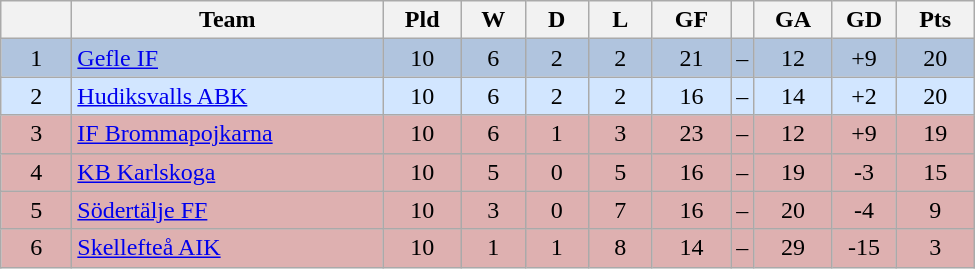<table class="wikitable" style="text-align: center">
<tr>
<th style="width: 40px;"></th>
<th style="width: 200px;">Team</th>
<th style="width: 45px;">Pld</th>
<th style="width: 35px;">W</th>
<th style="width: 35px;">D</th>
<th style="width: 35px;">L</th>
<th style="width: 45px;">GF</th>
<th></th>
<th style="width: 45px;">GA</th>
<th style="width: 35px;">GD</th>
<th style="width: 45px;">Pts</th>
</tr>
<tr style="background: #b0c4de">
<td>1</td>
<td style="text-align: left;"><a href='#'>Gefle IF</a></td>
<td>10</td>
<td>6</td>
<td>2</td>
<td>2</td>
<td>21</td>
<td>–</td>
<td>12</td>
<td>+9</td>
<td>20</td>
</tr>
<tr style="background: #d2e6ff">
<td>2</td>
<td style="text-align: left;"><a href='#'>Hudiksvalls ABK</a></td>
<td>10</td>
<td>6</td>
<td>2</td>
<td>2</td>
<td>16</td>
<td>–</td>
<td>14</td>
<td>+2</td>
<td>20</td>
</tr>
<tr style="background: #deb0b0">
<td>3</td>
<td style="text-align: left;"><a href='#'>IF Brommapojkarna</a></td>
<td>10</td>
<td>6</td>
<td>1</td>
<td>3</td>
<td>23</td>
<td>–</td>
<td>12</td>
<td>+9</td>
<td>19</td>
</tr>
<tr style="background: #deb0b0">
<td>4</td>
<td style="text-align: left;"><a href='#'>KB Karlskoga</a></td>
<td>10</td>
<td>5</td>
<td>0</td>
<td>5</td>
<td>16</td>
<td>–</td>
<td>19</td>
<td>-3</td>
<td>15</td>
</tr>
<tr style="background: #deb0b0">
<td>5</td>
<td style="text-align: left;"><a href='#'>Södertälje FF</a></td>
<td>10</td>
<td>3</td>
<td>0</td>
<td>7</td>
<td>16</td>
<td>–</td>
<td>20</td>
<td>-4</td>
<td>9</td>
</tr>
<tr style="background: #deb0b0">
<td>6</td>
<td style="text-align: left;"><a href='#'>Skellefteå AIK</a></td>
<td>10</td>
<td>1</td>
<td>1</td>
<td>8</td>
<td>14</td>
<td>–</td>
<td>29</td>
<td>-15</td>
<td>3</td>
</tr>
</table>
